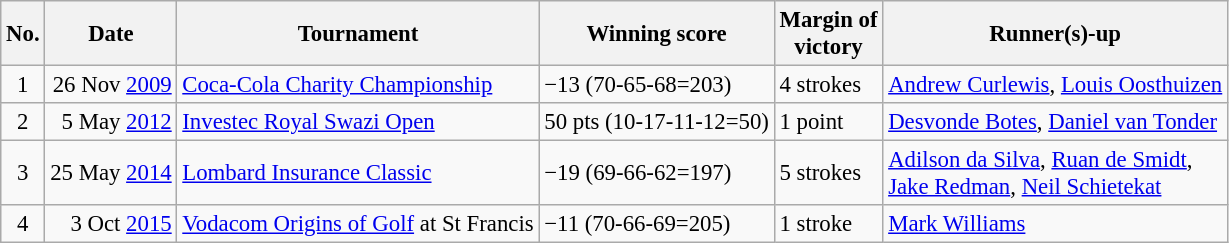<table class="wikitable" style="font-size:95%;">
<tr>
<th>No.</th>
<th>Date</th>
<th>Tournament</th>
<th>Winning score</th>
<th>Margin of<br>victory</th>
<th>Runner(s)-up</th>
</tr>
<tr>
<td align=center>1</td>
<td align=right>26 Nov <a href='#'>2009</a></td>
<td><a href='#'>Coca-Cola Charity Championship</a></td>
<td>−13 (70-65-68=203)</td>
<td>4 strokes</td>
<td> <a href='#'>Andrew Curlewis</a>,  <a href='#'>Louis Oosthuizen</a></td>
</tr>
<tr>
<td align=center>2</td>
<td align=right>5 May <a href='#'>2012</a></td>
<td><a href='#'>Investec Royal Swazi Open</a></td>
<td>50 pts (10-17-11-12=50)</td>
<td>1 point</td>
<td> <a href='#'>Desvonde Botes</a>,  <a href='#'>Daniel van Tonder</a></td>
</tr>
<tr>
<td align=center>3</td>
<td align=right>25 May <a href='#'>2014</a></td>
<td><a href='#'>Lombard Insurance Classic</a></td>
<td>−19 (69-66-62=197)</td>
<td>5 strokes</td>
<td> <a href='#'>Adilson da Silva</a>,  <a href='#'>Ruan de Smidt</a>,<br> <a href='#'>Jake Redman</a>,  <a href='#'>Neil Schietekat</a></td>
</tr>
<tr>
<td align=center>4</td>
<td align=right>3 Oct <a href='#'>2015</a></td>
<td><a href='#'>Vodacom Origins of Golf</a> at St Francis</td>
<td>−11 (70-66-69=205)</td>
<td>1 stroke</td>
<td> <a href='#'>Mark Williams</a></td>
</tr>
</table>
